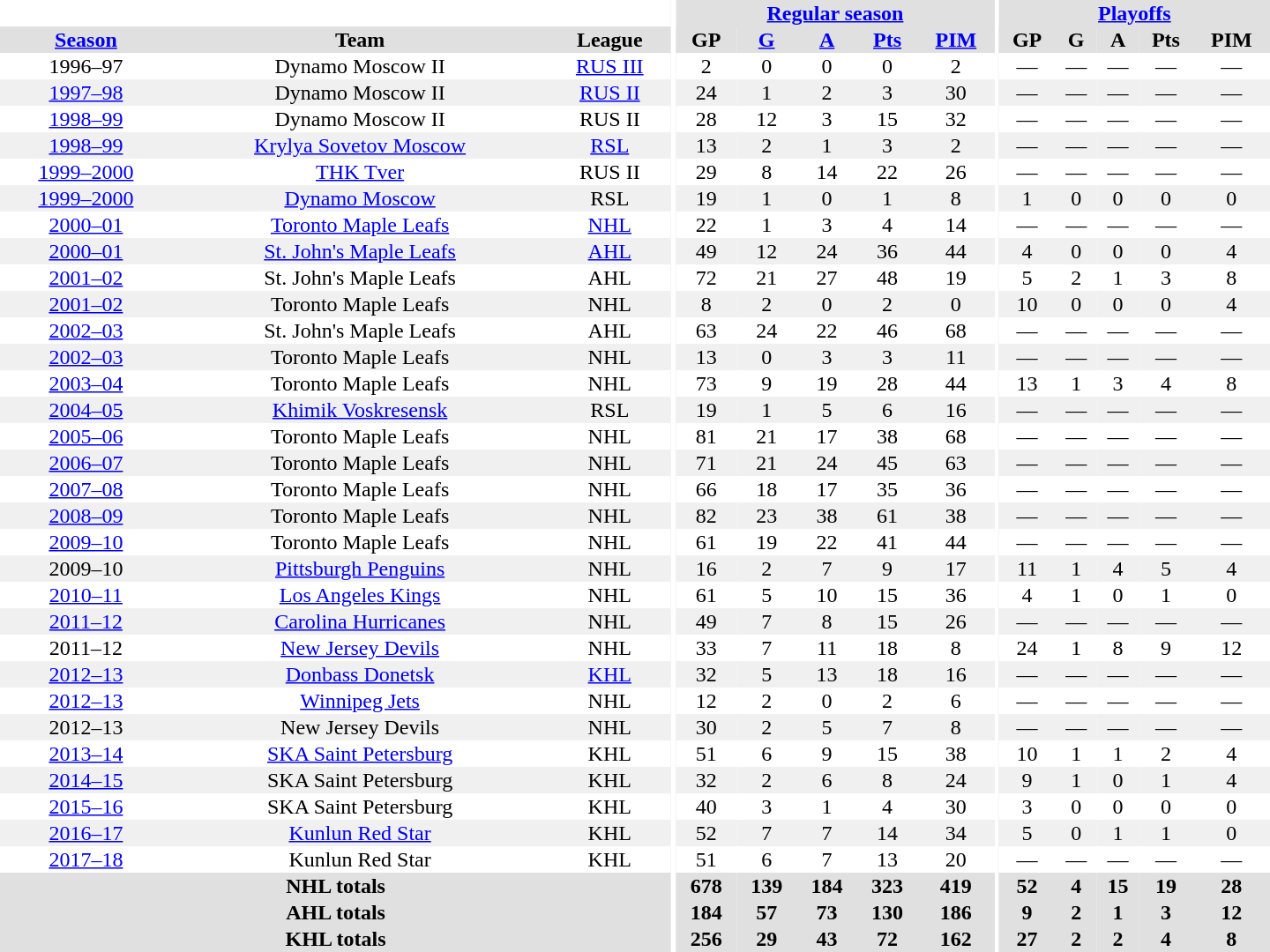<table border="0" cellpadding="1" cellspacing="0" style="text-align:center; width:60em;">
<tr bgcolor="#e0e0e0">
<th colspan="3" bgcolor="#ffffff"></th>
<th rowspan="99" bgcolor="#ffffff"></th>
<th colspan="5"><a href='#'>Regular season</a></th>
<th rowspan="99" bgcolor="#ffffff"></th>
<th colspan="5"><a href='#'>Playoffs</a></th>
</tr>
<tr bgcolor="#e0e0e0">
<th><a href='#'>Season</a></th>
<th>Team</th>
<th>League</th>
<th>GP</th>
<th><a href='#'>G</a></th>
<th><a href='#'>A</a></th>
<th><a href='#'>Pts</a></th>
<th><a href='#'>PIM</a></th>
<th>GP</th>
<th>G</th>
<th>A</th>
<th>Pts</th>
<th>PIM</th>
</tr>
<tr>
<td>1996–97</td>
<td>Dynamo Moscow II</td>
<td><a href='#'>RUS III</a></td>
<td>2</td>
<td>0</td>
<td>0</td>
<td>0</td>
<td>2</td>
<td>—</td>
<td>—</td>
<td>—</td>
<td>—</td>
<td>—</td>
</tr>
<tr style="background-color:#f0f0f0;">
<td><a href='#'>1997–98</a></td>
<td>Dynamo Moscow II</td>
<td><a href='#'>RUS II</a></td>
<td>24</td>
<td>1</td>
<td>2</td>
<td>3</td>
<td>30</td>
<td>—</td>
<td>—</td>
<td>—</td>
<td>—</td>
<td>—</td>
</tr>
<tr>
<td><a href='#'>1998–99</a></td>
<td>Dynamo Moscow II</td>
<td>RUS II</td>
<td>28</td>
<td>12</td>
<td>3</td>
<td>15</td>
<td>32</td>
<td>—</td>
<td>—</td>
<td>—</td>
<td>—</td>
<td>—</td>
</tr>
<tr style="background-color:#f0f0f0;">
<td><a href='#'>1998–99</a></td>
<td><a href='#'>Krylya Sovetov Moscow</a></td>
<td><a href='#'>RSL</a></td>
<td>13</td>
<td>2</td>
<td>1</td>
<td>3</td>
<td>2</td>
<td>—</td>
<td>—</td>
<td>—</td>
<td>—</td>
<td>—</td>
</tr>
<tr>
<td><a href='#'>1999–2000</a></td>
<td><a href='#'>THK Tver</a></td>
<td>RUS II</td>
<td>29</td>
<td>8</td>
<td>14</td>
<td>22</td>
<td>26</td>
<td>—</td>
<td>—</td>
<td>—</td>
<td>—</td>
<td>—</td>
</tr>
<tr style="background-color:#f0f0f0;">
<td><a href='#'>1999–2000</a></td>
<td><a href='#'>Dynamo Moscow</a></td>
<td>RSL</td>
<td>19</td>
<td>1</td>
<td>0</td>
<td>1</td>
<td>8</td>
<td>1</td>
<td>0</td>
<td>0</td>
<td>0</td>
<td>0</td>
</tr>
<tr>
<td><a href='#'>2000–01</a></td>
<td><a href='#'>Toronto Maple Leafs</a></td>
<td><a href='#'>NHL</a></td>
<td>22</td>
<td>1</td>
<td>3</td>
<td>4</td>
<td>14</td>
<td>—</td>
<td>—</td>
<td>—</td>
<td>—</td>
<td>—</td>
</tr>
<tr style="background-color:#f0f0f0;">
<td><a href='#'>2000–01</a></td>
<td><a href='#'>St. John's Maple Leafs</a></td>
<td><a href='#'>AHL</a></td>
<td>49</td>
<td>12</td>
<td>24</td>
<td>36</td>
<td>44</td>
<td>4</td>
<td>0</td>
<td>0</td>
<td>0</td>
<td>4</td>
</tr>
<tr>
<td><a href='#'>2001–02</a></td>
<td>St. John's Maple Leafs</td>
<td>AHL</td>
<td>72</td>
<td>21</td>
<td>27</td>
<td>48</td>
<td>19</td>
<td>5</td>
<td>2</td>
<td>1</td>
<td>3</td>
<td>8</td>
</tr>
<tr style="background-color:#f0f0f0;">
<td><a href='#'>2001–02</a></td>
<td>Toronto Maple Leafs</td>
<td>NHL</td>
<td>8</td>
<td>2</td>
<td>0</td>
<td>2</td>
<td>0</td>
<td>10</td>
<td>0</td>
<td>0</td>
<td>0</td>
<td>4</td>
</tr>
<tr>
<td><a href='#'>2002–03</a></td>
<td>St. John's Maple Leafs</td>
<td>AHL</td>
<td>63</td>
<td>24</td>
<td>22</td>
<td>46</td>
<td>68</td>
<td>—</td>
<td>—</td>
<td>—</td>
<td>—</td>
<td>—</td>
</tr>
<tr style="background-color:#f0f0f0;">
<td><a href='#'>2002–03</a></td>
<td>Toronto Maple Leafs</td>
<td>NHL</td>
<td>13</td>
<td>0</td>
<td>3</td>
<td>3</td>
<td>11</td>
<td>—</td>
<td>—</td>
<td>—</td>
<td>—</td>
<td>—</td>
</tr>
<tr>
<td><a href='#'>2003–04</a></td>
<td>Toronto Maple Leafs</td>
<td>NHL</td>
<td>73</td>
<td>9</td>
<td>19</td>
<td>28</td>
<td>44</td>
<td>13</td>
<td>1</td>
<td>3</td>
<td>4</td>
<td>8</td>
</tr>
<tr style="background-color:#f0f0f0;">
<td><a href='#'>2004–05</a></td>
<td><a href='#'>Khimik Voskresensk</a></td>
<td>RSL</td>
<td>19</td>
<td>1</td>
<td>5</td>
<td>6</td>
<td>16</td>
<td>—</td>
<td>—</td>
<td>—</td>
<td>—</td>
<td>—</td>
</tr>
<tr>
<td><a href='#'>2005–06</a></td>
<td>Toronto Maple Leafs</td>
<td>NHL</td>
<td>81</td>
<td>21</td>
<td>17</td>
<td>38</td>
<td>68</td>
<td>—</td>
<td>—</td>
<td>—</td>
<td>—</td>
<td>—</td>
</tr>
<tr style="background-color:#f0f0f0;">
<td><a href='#'>2006–07</a></td>
<td>Toronto Maple Leafs</td>
<td>NHL</td>
<td>71</td>
<td>21</td>
<td>24</td>
<td>45</td>
<td>63</td>
<td>—</td>
<td>—</td>
<td>—</td>
<td>—</td>
<td>—</td>
</tr>
<tr>
<td><a href='#'>2007–08</a></td>
<td>Toronto Maple Leafs</td>
<td>NHL</td>
<td>66</td>
<td>18</td>
<td>17</td>
<td>35</td>
<td>36</td>
<td>—</td>
<td>—</td>
<td>—</td>
<td>—</td>
<td>—</td>
</tr>
<tr style="background-color:#f0f0f0;">
<td><a href='#'>2008–09</a></td>
<td>Toronto Maple Leafs</td>
<td>NHL</td>
<td>82</td>
<td>23</td>
<td>38</td>
<td>61</td>
<td>38</td>
<td>—</td>
<td>—</td>
<td>—</td>
<td>—</td>
<td>—</td>
</tr>
<tr>
<td><a href='#'>2009–10</a></td>
<td>Toronto Maple Leafs</td>
<td>NHL</td>
<td>61</td>
<td>19</td>
<td>22</td>
<td>41</td>
<td>44</td>
<td>—</td>
<td>—</td>
<td>—</td>
<td>—</td>
<td>—</td>
</tr>
<tr style="background-color:#f0f0f0;">
<td>2009–10</td>
<td><a href='#'>Pittsburgh Penguins</a></td>
<td>NHL</td>
<td>16</td>
<td>2</td>
<td>7</td>
<td>9</td>
<td>17</td>
<td>11</td>
<td>1</td>
<td>4</td>
<td>5</td>
<td>4</td>
</tr>
<tr>
<td><a href='#'>2010–11</a></td>
<td><a href='#'>Los Angeles Kings</a></td>
<td>NHL</td>
<td>61</td>
<td>5</td>
<td>10</td>
<td>15</td>
<td>36</td>
<td>4</td>
<td>1</td>
<td>0</td>
<td>1</td>
<td>0</td>
</tr>
<tr style="background-color:#f0f0f0;">
<td><a href='#'>2011–12</a></td>
<td><a href='#'>Carolina Hurricanes</a></td>
<td>NHL</td>
<td>49</td>
<td>7</td>
<td>8</td>
<td>15</td>
<td>26</td>
<td>—</td>
<td>—</td>
<td>—</td>
<td>—</td>
<td>—</td>
</tr>
<tr>
<td>2011–12</td>
<td><a href='#'>New Jersey Devils</a></td>
<td>NHL</td>
<td>33</td>
<td>7</td>
<td>11</td>
<td>18</td>
<td>8</td>
<td>24</td>
<td>1</td>
<td>8</td>
<td>9</td>
<td>12</td>
</tr>
<tr style="background-color:#f0f0f0;">
<td><a href='#'>2012–13</a></td>
<td><a href='#'>Donbass Donetsk</a></td>
<td><a href='#'>KHL</a></td>
<td>32</td>
<td>5</td>
<td>13</td>
<td>18</td>
<td>16</td>
<td>—</td>
<td>—</td>
<td>—</td>
<td>—</td>
<td>—</td>
</tr>
<tr>
<td><a href='#'>2012–13</a></td>
<td><a href='#'>Winnipeg Jets</a></td>
<td>NHL</td>
<td>12</td>
<td>2</td>
<td>0</td>
<td>2</td>
<td>6</td>
<td>—</td>
<td>—</td>
<td>—</td>
<td>—</td>
<td>—</td>
</tr>
<tr style="background-color:#f0f0f0;">
<td>2012–13</td>
<td>New Jersey Devils</td>
<td>NHL</td>
<td>30</td>
<td>2</td>
<td>5</td>
<td>7</td>
<td>8</td>
<td>—</td>
<td>—</td>
<td>—</td>
<td>—</td>
<td>—</td>
</tr>
<tr>
<td><a href='#'>2013–14</a></td>
<td><a href='#'>SKA Saint Petersburg</a></td>
<td>KHL</td>
<td>51</td>
<td>6</td>
<td>9</td>
<td>15</td>
<td>38</td>
<td>10</td>
<td>1</td>
<td>1</td>
<td>2</td>
<td>4</td>
</tr>
<tr style="background-color:#f0f0f0;">
<td><a href='#'>2014–15</a></td>
<td>SKA Saint Petersburg</td>
<td>KHL</td>
<td>32</td>
<td>2</td>
<td>6</td>
<td>8</td>
<td>24</td>
<td>9</td>
<td>1</td>
<td>0</td>
<td>1</td>
<td>4</td>
</tr>
<tr>
<td><a href='#'>2015–16</a></td>
<td>SKA Saint Petersburg</td>
<td>KHL</td>
<td>40</td>
<td>3</td>
<td>1</td>
<td>4</td>
<td>30</td>
<td>3</td>
<td>0</td>
<td>0</td>
<td>0</td>
<td>0</td>
</tr>
<tr style="background-color:#f0f0f0;">
<td><a href='#'>2016–17</a></td>
<td><a href='#'>Kunlun Red Star</a></td>
<td>KHL</td>
<td>52</td>
<td>7</td>
<td>7</td>
<td>14</td>
<td>34</td>
<td>5</td>
<td>0</td>
<td>1</td>
<td>1</td>
<td>0</td>
</tr>
<tr>
<td><a href='#'>2017–18</a></td>
<td>Kunlun Red Star</td>
<td>KHL</td>
<td>51</td>
<td>6</td>
<td>7</td>
<td>13</td>
<td>20</td>
<td>—</td>
<td>—</td>
<td>—</td>
<td>—</td>
<td>—</td>
</tr>
<tr style="background-color:#e0e0e0;">
<th colspan="3">NHL totals</th>
<th>678</th>
<th>139</th>
<th>184</th>
<th>323</th>
<th>419</th>
<th>52</th>
<th>4</th>
<th>15</th>
<th>19</th>
<th>28</th>
</tr>
<tr style="background-color:#e0e0e0;">
<th colspan="3">AHL totals</th>
<th>184</th>
<th>57</th>
<th>73</th>
<th>130</th>
<th>186</th>
<th>9</th>
<th>2</th>
<th>1</th>
<th>3</th>
<th>12</th>
</tr>
<tr style="background-color:#e0e0e0;">
<th colspan="3">KHL totals</th>
<th>256</th>
<th>29</th>
<th>43</th>
<th>72</th>
<th>162</th>
<th>27</th>
<th>2</th>
<th>2</th>
<th>4</th>
<th>8</th>
</tr>
</table>
